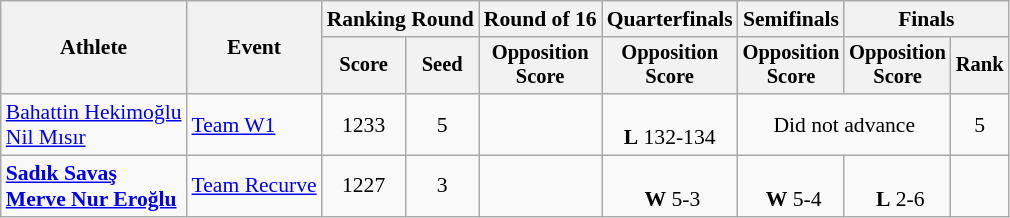<table class="wikitable" style="text-align: center; font-size:90%">
<tr>
<th rowspan="2">Athlete</th>
<th rowspan="2">Event</th>
<th colspan="2">Ranking Round</th>
<th>Round of 16</th>
<th>Quarterfinals</th>
<th>Semifinals</th>
<th colspan="2">Finals</th>
</tr>
<tr style="font-size:95%">
<th>Score</th>
<th>Seed</th>
<th>Opposition<br>Score</th>
<th>Opposition<br>Score</th>
<th>Opposition<br>Score</th>
<th>Opposition<br>Score</th>
<th>Rank</th>
</tr>
<tr>
<td align=left><a href='#'>Bahattin Hekimoğlu</a><br><a href='#'>Nil Mısır</a></td>
<td align=left><a href='#'>Team W1</a></td>
<td>1233</td>
<td>5</td>
<td></td>
<td><br><strong>L</strong> 132-134</td>
<td colspan=2>Did not advance</td>
<td>5</td>
</tr>
<tr>
<td align=left><strong><a href='#'>Sadık Savaş</a><br><a href='#'>Merve Nur Eroğlu</a></strong></td>
<td align=left><a href='#'>Team Recurve</a></td>
<td>1227</td>
<td>3</td>
<td></td>
<td><br> <strong>W</strong> 5-3</td>
<td><br> <strong>W</strong> 5-4</td>
<td><br> <strong>L</strong> 2-6</td>
<td></td>
</tr>
</table>
